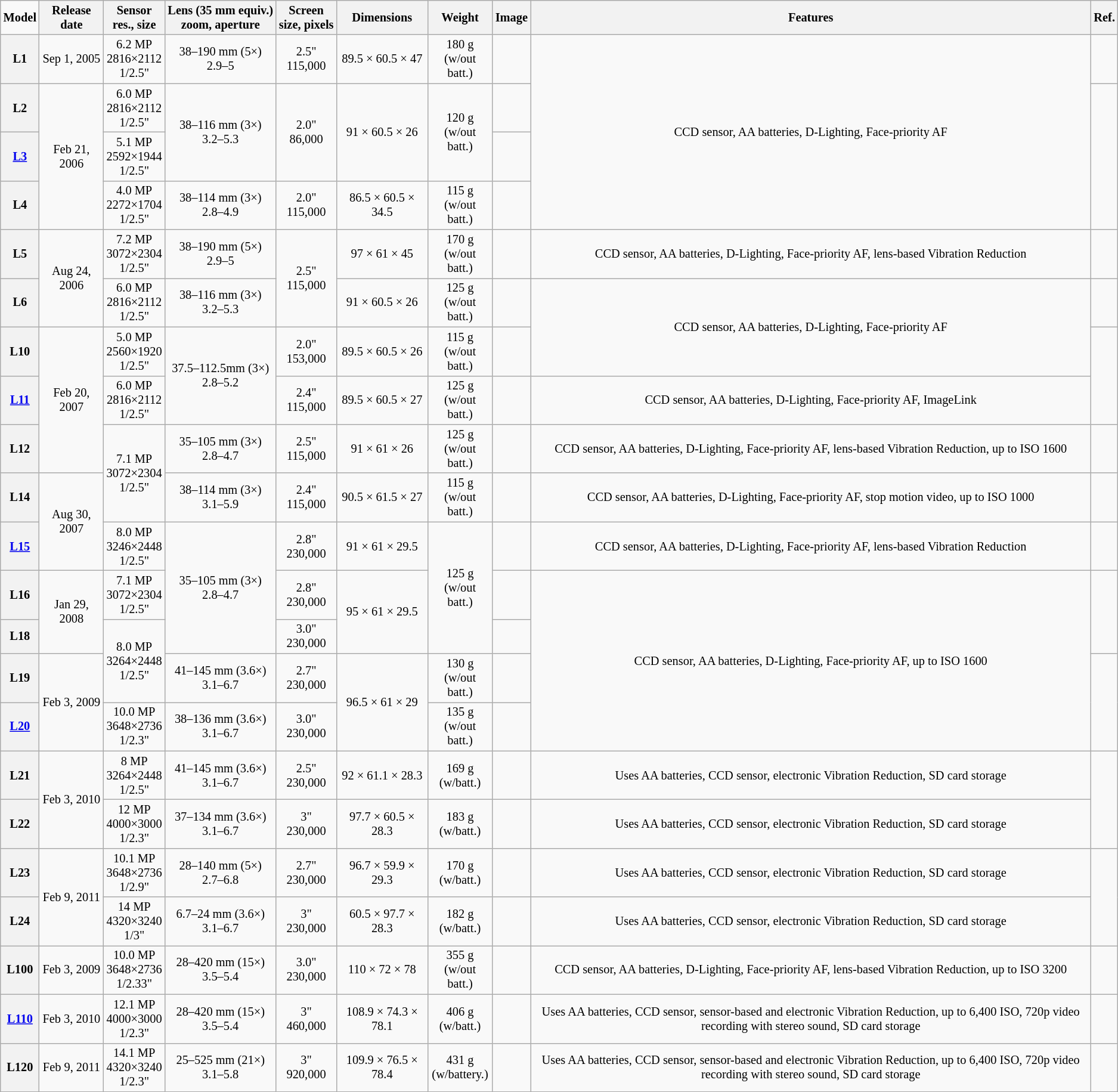<table class="wikitable" style="font-size:85%; text-align: center">
<tr>
<td><strong>Model</strong></td>
<th>Release date</th>
<th>Sensor<br>res., size</th>
<th>Lens (35 mm equiv.)<br>zoom, aperture</th>
<th>Screen<br>size, pixels</th>
<th>Dimensions<br></th>
<th>Weight</th>
<th>Image</th>
<th>Features</th>
<th>Ref.</th>
</tr>
<tr>
<th>L1</th>
<td>Sep 1, 2005</td>
<td>6.2 MP<br>2816×2112<br>1/2.5"</td>
<td>38–190 mm (5×)<br>2.9–5</td>
<td>2.5"<br>115,000</td>
<td>89.5 × 60.5 × 47</td>
<td>180 g<br>(w/out batt.)</td>
<td></td>
<td rowspan="4">CCD sensor, AA batteries, D-Lighting, Face-priority AF</td>
<td></td>
</tr>
<tr>
<th>L2</th>
<td rowspan="3">Feb 21, 2006</td>
<td>6.0 MP<br>2816×2112<br>1/2.5"</td>
<td rowspan="2">38–116 mm (3×)<br>3.2–5.3</td>
<td rowspan="2">2.0"<br>86,000</td>
<td rowspan="2">91 × 60.5 × 26</td>
<td rowspan="2">120 g<br>(w/out batt.)</td>
<td></td>
<td rowspan="3"></td>
</tr>
<tr>
<th><a href='#'>L3</a></th>
<td>5.1 MP<br>2592×1944<br>1/2.5"</td>
<td></td>
</tr>
<tr>
<th>L4</th>
<td>4.0 MP<br>2272×1704<br>1/2.5"</td>
<td>38–114 mm (3×)<br>2.8–4.9</td>
<td>2.0"<br>115,000</td>
<td>86.5 × 60.5 × 34.5</td>
<td>115 g<br>(w/out batt.)</td>
<td></td>
</tr>
<tr>
<th>L5</th>
<td rowspan="2">Aug 24, 2006</td>
<td>7.2 MP<br>3072×2304<br>1/2.5"</td>
<td>38–190 mm (5×)<br>2.9–5</td>
<td rowspan="2">2.5"<br>115,000</td>
<td>97 × 61 × 45</td>
<td>170 g<br>(w/out batt.)</td>
<td></td>
<td>CCD sensor, AA batteries, D-Lighting, Face-priority AF, lens-based Vibration Reduction</td>
<td></td>
</tr>
<tr>
<th>L6</th>
<td>6.0 MP<br>2816×2112<br>1/2.5"</td>
<td>38–116 mm (3×)<br>3.2–5.3</td>
<td>91 × 60.5 × 26</td>
<td>125 g<br>(w/out batt.)</td>
<td></td>
<td rowspan="2">CCD sensor, AA batteries, D-Lighting, Face-priority AF</td>
<td></td>
</tr>
<tr>
<th>L10</th>
<td rowspan="3">Feb 20, 2007</td>
<td>5.0 MP<br>2560×1920<br>1/2.5"</td>
<td rowspan="2">37.5–112.5mm (3×)<br>2.8–5.2</td>
<td>2.0"<br>153,000</td>
<td>89.5 × 60.5 × 26</td>
<td>115 g<br>(w/out batt.)</td>
<td></td>
<td rowspan="2"></td>
</tr>
<tr>
<th><a href='#'>L11</a></th>
<td>6.0 MP<br>2816×2112<br>1/2.5"</td>
<td>2.4"<br>115,000</td>
<td>89.5 × 60.5 × 27</td>
<td>125 g<br>(w/out batt.)</td>
<td></td>
<td>CCD sensor, AA batteries, D-Lighting, Face-priority AF, ImageLink</td>
</tr>
<tr>
<th>L12</th>
<td rowspan="2">7.1 MP<br>3072×2304<br>1/2.5"</td>
<td>35–105 mm (3×)<br>2.8–4.7</td>
<td>2.5"<br>115,000</td>
<td>91 × 61 × 26</td>
<td>125 g<br>(w/out batt.)</td>
<td></td>
<td>CCD sensor, AA batteries, D-Lighting, Face-priority AF, lens-based Vibration Reduction, up to ISO 1600</td>
<td></td>
</tr>
<tr>
<th>L14</th>
<td rowspan="2">Aug 30, 2007</td>
<td>38–114 mm (3×)<br>3.1–5.9</td>
<td>2.4"<br>115,000</td>
<td>90.5 × 61.5 × 27</td>
<td>115 g<br>(w/out batt.)</td>
<td></td>
<td>CCD sensor, AA batteries, D-Lighting, Face-priority AF, stop motion video, up to ISO 1000</td>
<td></td>
</tr>
<tr>
<th><a href='#'>L15</a></th>
<td>8.0 MP<br>3246×2448<br>1/2.5"</td>
<td rowspan="3">35–105 mm (3×)<br>2.8–4.7</td>
<td>2.8"<br>230,000</td>
<td>91 × 61 × 29.5</td>
<td rowspan="3">125 g<br>(w/out batt.)</td>
<td></td>
<td>CCD sensor, AA batteries, D-Lighting, Face-priority AF, lens-based Vibration Reduction</td>
<td></td>
</tr>
<tr>
<th>L16</th>
<td rowspan="2">Jan 29, 2008</td>
<td>7.1 MP<br>3072×2304<br>1/2.5"</td>
<td>2.8"<br>230,000</td>
<td rowspan="2">95 × 61 × 29.5</td>
<td></td>
<td rowspan="4">CCD sensor, AA batteries, D-Lighting, Face-priority AF, up to ISO 1600</td>
<td rowspan="2"></td>
</tr>
<tr>
<th>L18</th>
<td rowspan="2">8.0 MP<br>3264×2448<br>1/2.5"</td>
<td>3.0"<br>230,000</td>
<td></td>
</tr>
<tr>
<th>L19</th>
<td rowspan="2">Feb 3, 2009</td>
<td>41–145 mm (3.6×)<br>3.1–6.7</td>
<td>2.7"<br>230,000</td>
<td rowspan="2">96.5 × 61 × 29</td>
<td>130 g<br>(w/out batt.)</td>
<td></td>
<td rowspan="2"></td>
</tr>
<tr>
<th><a href='#'>L20</a></th>
<td>10.0 MP<br>3648×2736<br>1/2.3"</td>
<td>38–136 mm (3.6×)<br>3.1–6.7</td>
<td>3.0"<br>230,000</td>
<td>135 g<br>(w/out batt.)</td>
<td></td>
</tr>
<tr>
<th>L21</th>
<td rowspan="2">Feb 3, 2010</td>
<td>8 MP<br>3264×2448<br>1/2.5"</td>
<td>41–145 mm (3.6×)<br>3.1–6.7</td>
<td>2.5"<br>230,000</td>
<td>92 × 61.1 × 28.3</td>
<td>169 g<br>(w/batt.)</td>
<td></td>
<td>Uses AA batteries, CCD sensor, electronic Vibration Reduction, SD card storage</td>
<td rowspan="2"></td>
</tr>
<tr>
<th>L22</th>
<td>12 MP<br>4000×3000<br>1/2.3"</td>
<td>37–134 mm (3.6×)<br>3.1–6.7</td>
<td>3"<br>230,000</td>
<td>97.7 × 60.5 × 28.3</td>
<td>183 g<br>(w/batt.)</td>
<td></td>
<td>Uses AA batteries, CCD sensor, electronic Vibration Reduction, SD card storage</td>
</tr>
<tr>
<th>L23</th>
<td rowspan="2">Feb 9, 2011</td>
<td>10.1 MP<br>3648×2736<br>1/2.9"</td>
<td>28–140 mm (5×)<br>2.7–6.8</td>
<td>2.7"<br>230,000</td>
<td>96.7 × 59.9 × 29.3</td>
<td>170 g<br>(w/batt.)</td>
<td></td>
<td>Uses AA batteries, CCD sensor, electronic Vibration Reduction, SD card storage</td>
<td rowspan="2"></td>
</tr>
<tr>
<th>L24</th>
<td>14 MP<br>4320×3240<br>1/3"</td>
<td>6.7–24 mm (3.6×)<br>3.1–6.7</td>
<td>3"<br>230,000</td>
<td>60.5 × 97.7 × 28.3</td>
<td>182 g<br>(w/batt.)</td>
<td></td>
<td>Uses AA batteries, CCD sensor, electronic Vibration Reduction, SD card storage</td>
</tr>
<tr>
<th>L100</th>
<td>Feb 3, 2009</td>
<td>10.0 MP<br>3648×2736<br>1/2.33"</td>
<td>28–420 mm (15×)<br>3.5–5.4</td>
<td>3.0"<br>230,000</td>
<td>110 × 72 × 78</td>
<td>355 g<br>(w/out batt.)</td>
<td></td>
<td>CCD sensor, AA batteries, D-Lighting, Face-priority AF, lens-based Vibration Reduction, up to ISO 3200</td>
<td></td>
</tr>
<tr>
<th><a href='#'>L110</a></th>
<td>Feb 3, 2010</td>
<td>12.1 MP<br>4000×3000<br>1/2.3"</td>
<td>28–420 mm (15×)<br>3.5–5.4</td>
<td>3"<br>460,000</td>
<td>108.9 × 74.3 × 78.1</td>
<td>406 g<br>(w/batt.)</td>
<td></td>
<td>Uses AA batteries, CCD sensor, sensor-based and electronic Vibration Reduction, up to 6,400 ISO, 720p video recording with stereo sound, SD card storage</td>
<td></td>
</tr>
<tr>
<th>L120</th>
<td>Feb 9, 2011</td>
<td>14.1 MP<br>4320×3240<br>1/2.3"</td>
<td>25–525 mm (21×)<br>3.1–5.8</td>
<td>3"<br>920,000</td>
<td>109.9 × 76.5 × 78.4</td>
<td>431 g<br>(w/battery.)</td>
<td></td>
<td>Uses AA batteries, CCD sensor, sensor-based and electronic Vibration Reduction, up to 6,400 ISO, 720p video recording with stereo sound, SD card storage</td>
<td></td>
</tr>
</table>
